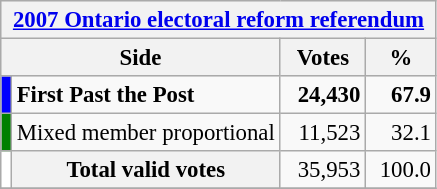<table class="wikitable" style="font-size: 95%; clear:both">
<tr style="background-color:#E9E9E9">
<th colspan=4><a href='#'>2007 Ontario electoral reform referendum</a></th>
</tr>
<tr style="background-color:#E9E9E9">
<th colspan=2 style="width: 130px">Side</th>
<th style="width: 50px">Votes</th>
<th style="width: 40px">%</th>
</tr>
<tr>
<td bgcolor="blue"></td>
<td><strong>First Past the Post</strong></td>
<td style="text-align:right;"><strong>24,430</strong></td>
<td style="text-align:right;"><strong>67.9</strong></td>
</tr>
<tr>
<td bgcolor="green"></td>
<td>Mixed member proportional</td>
<td style="text-align:right;">11,523</td>
<td style="text-align:right;">32.1</td>
</tr>
<tr>
<td bgcolor="white"></td>
<th>Total valid votes</th>
<td style="text-align:right;">35,953</td>
<td style="text-align:right;">100.0</td>
</tr>
<tr>
</tr>
</table>
